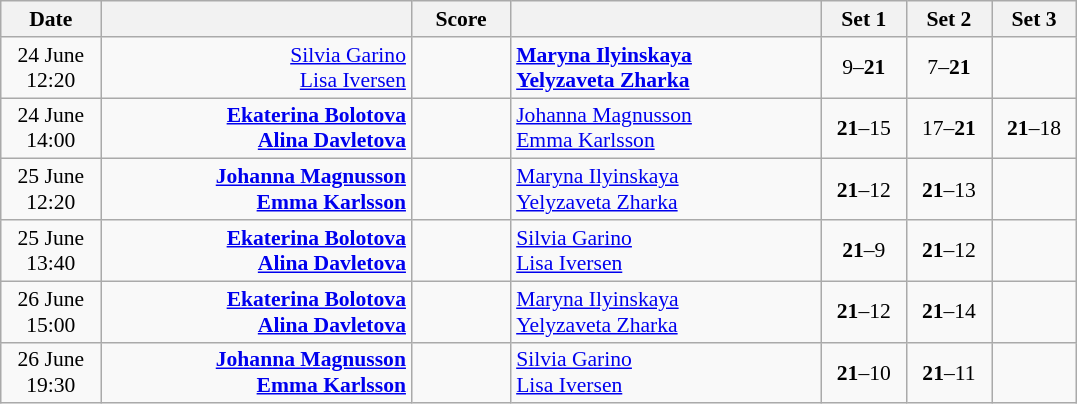<table class="wikitable" style="text-align: center; font-size:90% ">
<tr>
<th width="60">Date</th>
<th align="right" width="200"></th>
<th width="60">Score</th>
<th align="left" width="200"></th>
<th width="50">Set 1</th>
<th width="50">Set 2</th>
<th width="50">Set 3</th>
</tr>
<tr>
<td>24 June<br>12:20</td>
<td align="right"><a href='#'>Silvia Garino</a> <br><a href='#'>Lisa Iversen</a> </td>
<td align="center"></td>
<td align="left"><strong> <a href='#'>Maryna Ilyinskaya</a><br> <a href='#'>Yelyzaveta Zharka</a></strong></td>
<td>9–<strong>21</strong></td>
<td>7–<strong>21</strong></td>
<td></td>
</tr>
<tr>
<td>24 June<br>14:00</td>
<td align="right"><strong><a href='#'>Ekaterina Bolotova</a> <br><a href='#'>Alina Davletova</a> </strong></td>
<td align="center"></td>
<td align="left"> <a href='#'>Johanna Magnusson</a><br> <a href='#'>Emma Karlsson</a></td>
<td><strong>21</strong>–15</td>
<td>17–<strong>21</strong></td>
<td><strong>21</strong>–18</td>
</tr>
<tr>
<td>25 June<br>12:20</td>
<td align="right"><strong><a href='#'>Johanna Magnusson</a> <br><a href='#'>Emma Karlsson</a> </strong></td>
<td align="center"></td>
<td align="left"> <a href='#'>Maryna Ilyinskaya</a><br> <a href='#'>Yelyzaveta Zharka</a></td>
<td><strong>21</strong>–12</td>
<td><strong>21</strong>–13</td>
<td></td>
</tr>
<tr>
<td>25 June<br>13:40</td>
<td align="right"><strong><a href='#'>Ekaterina Bolotova</a> <br><a href='#'>Alina Davletova</a> </strong></td>
<td align="center"></td>
<td align="left"> <a href='#'>Silvia Garino</a><br> <a href='#'>Lisa Iversen</a></td>
<td><strong>21</strong>–9</td>
<td><strong>21</strong>–12</td>
<td></td>
</tr>
<tr>
<td>26 June<br>15:00</td>
<td align="right"><strong><a href='#'>Ekaterina Bolotova</a> <br><a href='#'>Alina Davletova</a> </strong></td>
<td align="center"></td>
<td align="left"> <a href='#'>Maryna Ilyinskaya</a><br> <a href='#'>Yelyzaveta Zharka</a></td>
<td><strong>21</strong>–12</td>
<td><strong>21</strong>–14</td>
<td></td>
</tr>
<tr>
<td>26 June<br>19:30</td>
<td align="right"><strong><a href='#'>Johanna Magnusson</a> <br><a href='#'>Emma Karlsson</a> </strong></td>
<td align="center"></td>
<td align="left"> <a href='#'>Silvia Garino</a><br> <a href='#'>Lisa Iversen</a></td>
<td><strong>21</strong>–10</td>
<td><strong>21</strong>–11</td>
<td></td>
</tr>
</table>
